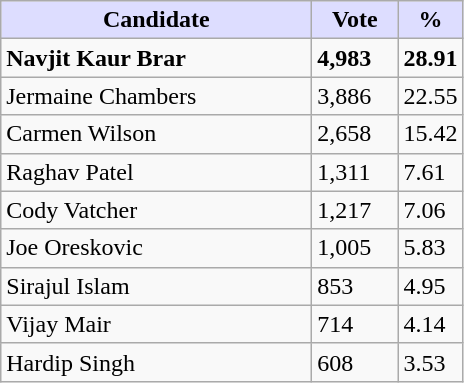<table class="wikitable">
<tr>
<th style="background:#ddf; width:200px;">Candidate</th>
<th style="background:#ddf; width:50px;">Vote</th>
<th style="background:#ddf; width:30px;">%</th>
</tr>
<tr>
<td><strong>Navjit Kaur Brar</strong></td>
<td><strong>4,983</strong></td>
<td><strong>28.91</strong></td>
</tr>
<tr>
<td>Jermaine Chambers</td>
<td>3,886</td>
<td>22.55</td>
</tr>
<tr>
<td>Carmen Wilson</td>
<td>2,658</td>
<td>15.42</td>
</tr>
<tr>
<td>Raghav Patel</td>
<td>1,311</td>
<td>7.61</td>
</tr>
<tr>
<td>Cody Vatcher</td>
<td>1,217</td>
<td>7.06</td>
</tr>
<tr>
<td>Joe Oreskovic</td>
<td>1,005</td>
<td>5.83</td>
</tr>
<tr>
<td>Sirajul Islam</td>
<td>853</td>
<td>4.95</td>
</tr>
<tr>
<td>Vijay Mair</td>
<td>714</td>
<td>4.14</td>
</tr>
<tr>
<td>Hardip Singh</td>
<td>608</td>
<td>3.53</td>
</tr>
</table>
